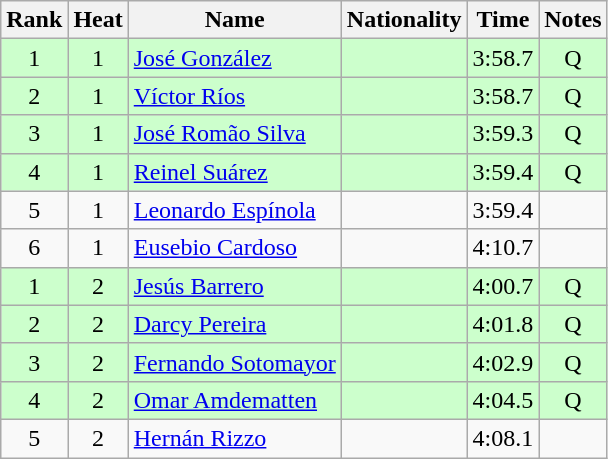<table class="wikitable sortable" style="text-align:center">
<tr>
<th>Rank</th>
<th>Heat</th>
<th>Name</th>
<th>Nationality</th>
<th>Time</th>
<th>Notes</th>
</tr>
<tr bgcolor=ccffcc>
<td>1</td>
<td>1</td>
<td align=left><a href='#'>José González</a></td>
<td align=left></td>
<td>3:58.7</td>
<td>Q</td>
</tr>
<tr bgcolor=ccffcc>
<td>2</td>
<td>1</td>
<td align=left><a href='#'>Víctor Ríos</a></td>
<td align=left></td>
<td>3:58.7</td>
<td>Q</td>
</tr>
<tr bgcolor=ccffcc>
<td>3</td>
<td>1</td>
<td align=left><a href='#'>José Romão Silva</a></td>
<td align=left></td>
<td>3:59.3</td>
<td>Q</td>
</tr>
<tr bgcolor=ccffcc>
<td>4</td>
<td>1</td>
<td align=left><a href='#'>Reinel Suárez</a></td>
<td align=left></td>
<td>3:59.4</td>
<td>Q</td>
</tr>
<tr>
<td>5</td>
<td>1</td>
<td align=left><a href='#'>Leonardo Espínola</a></td>
<td align=left></td>
<td>3:59.4</td>
<td></td>
</tr>
<tr>
<td>6</td>
<td>1</td>
<td align=left><a href='#'>Eusebio Cardoso</a></td>
<td align=left></td>
<td>4:10.7</td>
<td></td>
</tr>
<tr bgcolor=ccffcc>
<td>1</td>
<td>2</td>
<td align=left><a href='#'>Jesús Barrero</a></td>
<td align=left></td>
<td>4:00.7</td>
<td>Q</td>
</tr>
<tr bgcolor=ccffcc>
<td>2</td>
<td>2</td>
<td align=left><a href='#'>Darcy Pereira</a></td>
<td align=left></td>
<td>4:01.8</td>
<td>Q</td>
</tr>
<tr bgcolor=ccffcc>
<td>3</td>
<td>2</td>
<td align=left><a href='#'>Fernando Sotomayor</a></td>
<td align=left></td>
<td>4:02.9</td>
<td>Q</td>
</tr>
<tr bgcolor=ccffcc>
<td>4</td>
<td>2</td>
<td align=left><a href='#'>Omar Amdematten</a></td>
<td align=left></td>
<td>4:04.5</td>
<td>Q</td>
</tr>
<tr>
<td>5</td>
<td>2</td>
<td align=left><a href='#'>Hernán Rizzo</a></td>
<td align=left></td>
<td>4:08.1</td>
<td></td>
</tr>
</table>
